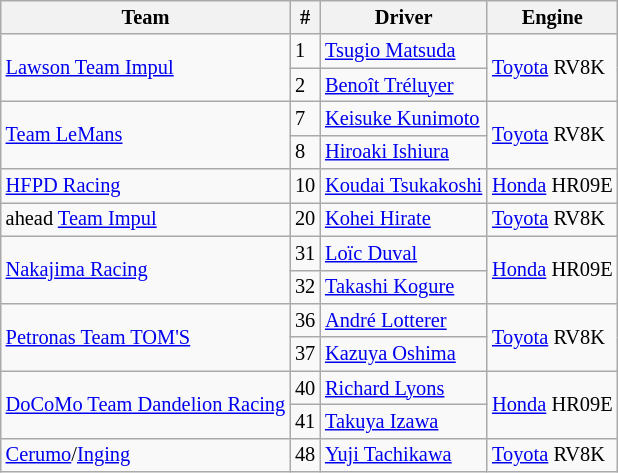<table class="wikitable" style="font-size:85%">
<tr>
<th>Team</th>
<th>#</th>
<th>Driver</th>
<th>Engine</th>
</tr>
<tr>
<td rowspan=2><a href='#'>Lawson Team Impul</a></td>
<td>1</td>
<td> <a href='#'>Tsugio Matsuda</a></td>
<td rowspan=2><a href='#'>Toyota</a> RV8K</td>
</tr>
<tr>
<td>2</td>
<td> <a href='#'>Benoît Tréluyer</a></td>
</tr>
<tr>
<td rowspan=2><a href='#'>Team LeMans</a></td>
<td>7</td>
<td> <a href='#'>Keisuke Kunimoto</a></td>
<td rowspan=2><a href='#'>Toyota</a> RV8K</td>
</tr>
<tr>
<td>8</td>
<td> <a href='#'>Hiroaki Ishiura</a></td>
</tr>
<tr>
<td><a href='#'>HFPD Racing</a></td>
<td>10</td>
<td> <a href='#'>Koudai Tsukakoshi</a></td>
<td><a href='#'>Honda</a> HR09E</td>
</tr>
<tr>
<td>ahead <a href='#'>Team Impul</a></td>
<td>20</td>
<td> <a href='#'>Kohei Hirate</a></td>
<td><a href='#'>Toyota</a> RV8K</td>
</tr>
<tr>
<td rowspan=2><a href='#'>Nakajima Racing</a></td>
<td>31</td>
<td> <a href='#'>Loïc Duval</a></td>
<td rowspan=2><a href='#'>Honda</a> HR09E</td>
</tr>
<tr>
<td>32</td>
<td> <a href='#'>Takashi Kogure</a></td>
</tr>
<tr>
<td rowspan=2><a href='#'>Petronas Team TOM'S</a></td>
<td>36</td>
<td> <a href='#'>André Lotterer</a></td>
<td rowspan=2><a href='#'>Toyota</a> RV8K</td>
</tr>
<tr>
<td>37</td>
<td> <a href='#'>Kazuya Oshima</a></td>
</tr>
<tr>
<td rowspan=2><a href='#'>DoCoMo Team Dandelion Racing</a></td>
<td>40</td>
<td> <a href='#'>Richard Lyons</a></td>
<td rowspan=2><a href='#'>Honda</a> HR09E</td>
</tr>
<tr>
<td>41</td>
<td> <a href='#'>Takuya Izawa</a></td>
</tr>
<tr>
<td><a href='#'>Cerumo</a>/<a href='#'>Inging</a></td>
<td>48</td>
<td> <a href='#'>Yuji Tachikawa</a></td>
<td><a href='#'>Toyota</a> RV8K</td>
</tr>
</table>
